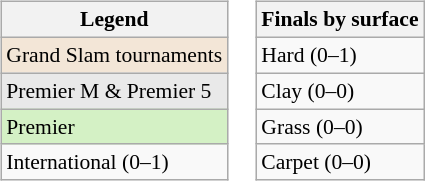<table>
<tr valign=top>
<td><br><table class="wikitable" style="font-size:90%;">
<tr>
<th>Legend</th>
</tr>
<tr>
<td style="background:#f3e6d7;">Grand Slam tournaments</td>
</tr>
<tr>
<td style="background:#e9e9e9;">Premier M & Premier 5</td>
</tr>
<tr>
<td style="background:#d4f1c5;">Premier</td>
</tr>
<tr>
<td>International (0–1)</td>
</tr>
</table>
</td>
<td><br><table class="wikitable" style="font-size:90%;">
<tr>
<th>Finals by surface</th>
</tr>
<tr>
<td>Hard (0–1)</td>
</tr>
<tr>
<td>Clay (0–0)</td>
</tr>
<tr>
<td>Grass (0–0)</td>
</tr>
<tr>
<td>Carpet (0–0)</td>
</tr>
</table>
</td>
</tr>
</table>
